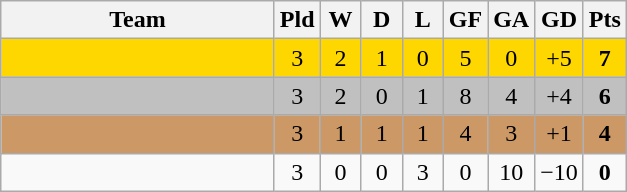<table class="wikitable" style="text-align:center;">
<tr>
<th width=175>Team</th>
<th width=20 abbr="Played">Pld</th>
<th width=20 abbr="Won">W</th>
<th width=20 abbr="Drawn">D</th>
<th width=20 abbr="Lost">L</th>
<th width=20 abbr="Goals for">GF</th>
<th width=20 abbr="Goals against">GA</th>
<th width=20 abbr="Goal difference">GD</th>
<th width=20 abbr="Points">Pts</th>
</tr>
<tr bgcolor=gold>
<td align="left"></td>
<td>3</td>
<td>2</td>
<td>1</td>
<td>0</td>
<td>5</td>
<td>0</td>
<td>+5</td>
<td><strong>7</strong></td>
</tr>
<tr bgcolor=silver>
<td align="left"></td>
<td>3</td>
<td>2</td>
<td>0</td>
<td>1</td>
<td>8</td>
<td>4</td>
<td>+4</td>
<td><strong>6</strong></td>
</tr>
<tr bgcolor=#cc9966>
<td align="left"></td>
<td>3</td>
<td>1</td>
<td>1</td>
<td>1</td>
<td>4</td>
<td>3</td>
<td>+1</td>
<td><strong>4</strong></td>
</tr>
<tr>
<td align="left"></td>
<td>3</td>
<td>0</td>
<td>0</td>
<td>3</td>
<td>0</td>
<td>10</td>
<td>−10</td>
<td><strong>0</strong></td>
</tr>
</table>
